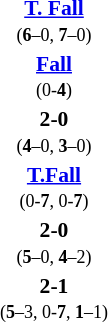<table style="width:100%;" cellspacing="1">
<tr>
<th width=25%></th>
<th width=10%></th>
<th width=25%></th>
</tr>
<tr style=font-size:90%>
<td align=right><strong></strong></td>
<td align=center><strong> <a href='#'>T. Fall</a> </strong><br><small>(<strong>6</strong>–0, <strong>7</strong>–0)</small></td>
<td></td>
</tr>
<tr style=font-size:90%>
<td align=right></td>
<td align=center><strong> <a href='#'>Fall</a> </strong><br><small>(0-<strong>4</strong>)</small></td>
<td><strong></strong></td>
</tr>
<tr style=font-size:90%>
<td align=right><strong></strong></td>
<td align=center><strong> 2-0 </strong><br><small>(<strong>4</strong>–0, <strong>3</strong>–0)</small></td>
<td></td>
</tr>
<tr style=font-size:90%>
<td align=right></td>
<td align=center><strong> <a href='#'>T.Fall</a> </strong><br><small>(0-<strong>7</strong>, 0-<strong>7</strong>)</small></td>
<td><strong></strong></td>
</tr>
<tr style=font-size:90%>
<td align=right><strong></strong></td>
<td align=center><strong> 2-0 </strong><br><small>(<strong>5</strong>–0, <strong>4</strong>–2)</small></td>
<td></td>
</tr>
<tr style=font-size:90%>
<td align=right><strong></strong></td>
<td align=center><strong> 2-1 </strong><br><small>(<strong>5</strong>–3, 0-<strong>7</strong>, <strong>1</strong>–1)</small></td>
<td></td>
</tr>
</table>
